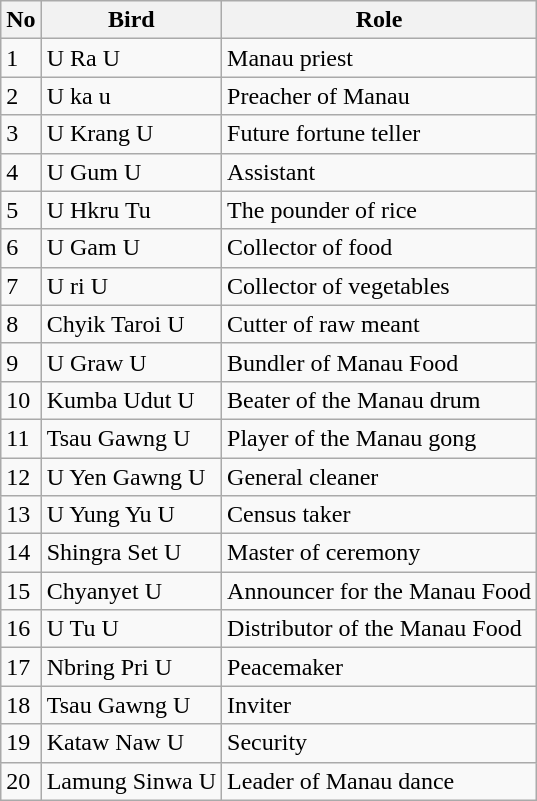<table class=wikitable plainrowheader>
<tr>
<th scope="col">No</th>
<th scope="col">Bird</th>
<th scope="col">Role</th>
</tr>
<tr>
<td>1</td>
<td>U Ra U</td>
<td>Manau priest</td>
</tr>
<tr>
<td>2</td>
<td>U ka u</td>
<td>Preacher of Manau</td>
</tr>
<tr>
<td>3</td>
<td>U Krang U</td>
<td>Future fortune teller</td>
</tr>
<tr>
<td>4</td>
<td>U Gum U</td>
<td>Assistant</td>
</tr>
<tr>
<td>5</td>
<td>U Hkru Tu</td>
<td>The pounder of rice</td>
</tr>
<tr>
<td>6</td>
<td>U Gam U</td>
<td>Collector of food</td>
</tr>
<tr>
<td>7</td>
<td>U ri U</td>
<td>Collector of vegetables</td>
</tr>
<tr>
<td>8</td>
<td>Chyik Taroi U</td>
<td>Cutter of raw meant</td>
</tr>
<tr>
<td>9</td>
<td>U Graw U</td>
<td>Bundler of Manau Food</td>
</tr>
<tr>
<td>10</td>
<td>Kumba Udut U</td>
<td>Beater of the Manau drum</td>
</tr>
<tr>
<td>11</td>
<td>Tsau Gawng U</td>
<td>Player of the Manau gong</td>
</tr>
<tr>
<td>12</td>
<td>U Yen Gawng U</td>
<td>General cleaner</td>
</tr>
<tr>
<td>13</td>
<td>U Yung Yu U</td>
<td>Census taker</td>
</tr>
<tr>
<td>14</td>
<td>Shingra Set U</td>
<td>Master of ceremony</td>
</tr>
<tr>
<td>15</td>
<td>Chyanyet U</td>
<td>Announcer for the Manau Food</td>
</tr>
<tr>
<td>16</td>
<td>U Tu U</td>
<td>Distributor of the Manau Food</td>
</tr>
<tr>
<td>17</td>
<td>Nbring Pri U</td>
<td>Peacemaker</td>
</tr>
<tr>
<td>18</td>
<td>Tsau Gawng U</td>
<td>Inviter</td>
</tr>
<tr>
<td>19</td>
<td>Kataw Naw U</td>
<td>Security</td>
</tr>
<tr>
<td>20</td>
<td>Lamung Sinwa U</td>
<td>Leader of Manau dance</td>
</tr>
</table>
